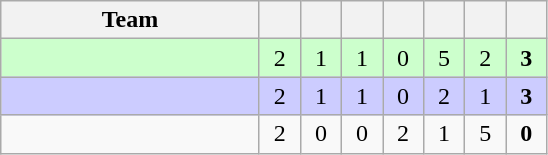<table class="wikitable" style="text-align:center;">
<tr>
<th width=165>Team</th>
<th width=20></th>
<th width=20></th>
<th width=20></th>
<th width=20></th>
<th width=20></th>
<th width=20></th>
<th width=20></th>
</tr>
<tr style="background:#cfc;">
<td align="left"></td>
<td>2</td>
<td>1</td>
<td>1</td>
<td>0</td>
<td>5</td>
<td>2</td>
<td><strong>3</strong></td>
</tr>
<tr style="background:#ccccff;">
<td align="left"></td>
<td>2</td>
<td>1</td>
<td>1</td>
<td>0</td>
<td>2</td>
<td>1</td>
<td><strong>3</strong></td>
</tr>
<tr>
<td align="left"></td>
<td>2</td>
<td>0</td>
<td>0</td>
<td>2</td>
<td>1</td>
<td>5</td>
<td><strong>0</strong></td>
</tr>
</table>
